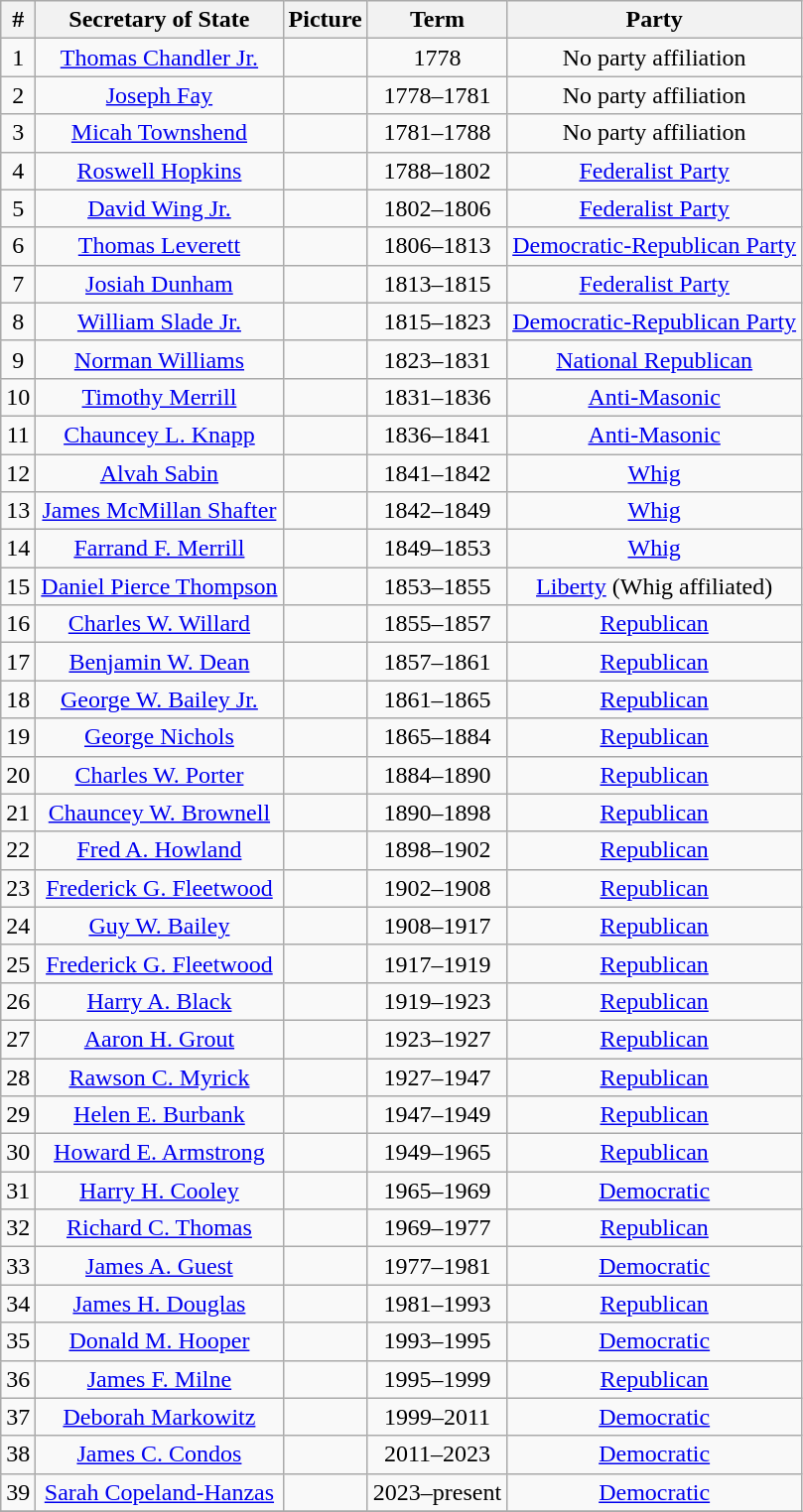<table class=wikitable style="text-align:center">
<tr>
<th>#</th>
<th>Secretary of State</th>
<th>Picture</th>
<th>Term</th>
<th>Party</th>
</tr>
<tr>
<td>1</td>
<td><a href='#'>Thomas Chandler Jr.</a></td>
<td></td>
<td>1778</td>
<td>No party affiliation</td>
</tr>
<tr>
<td>2</td>
<td><a href='#'>Joseph Fay</a></td>
<td></td>
<td>1778–1781</td>
<td>No party affiliation</td>
</tr>
<tr>
<td>3</td>
<td><a href='#'>Micah Townshend</a></td>
<td></td>
<td>1781–1788</td>
<td>No party affiliation</td>
</tr>
<tr>
<td>4</td>
<td><a href='#'>Roswell Hopkins</a></td>
<td></td>
<td>1788–1802</td>
<td><a href='#'>Federalist Party</a></td>
</tr>
<tr>
<td>5</td>
<td><a href='#'>David Wing Jr.</a></td>
<td></td>
<td>1802–1806</td>
<td><a href='#'>Federalist Party</a></td>
</tr>
<tr>
<td>6</td>
<td><a href='#'>Thomas Leverett</a></td>
<td></td>
<td>1806–1813</td>
<td><a href='#'>Democratic-Republican Party</a></td>
</tr>
<tr>
<td>7</td>
<td><a href='#'>Josiah Dunham</a></td>
<td></td>
<td>1813–1815</td>
<td><a href='#'>Federalist Party</a></td>
</tr>
<tr>
<td>8</td>
<td><a href='#'>William Slade Jr.</a></td>
<td></td>
<td>1815–1823</td>
<td><a href='#'>Democratic-Republican Party</a></td>
</tr>
<tr>
<td>9</td>
<td><a href='#'>Norman Williams</a></td>
<td></td>
<td>1823–1831</td>
<td><a href='#'>National Republican</a></td>
</tr>
<tr>
<td>10</td>
<td><a href='#'>Timothy Merrill</a></td>
<td></td>
<td>1831–1836</td>
<td><a href='#'>Anti-Masonic</a></td>
</tr>
<tr>
<td>11</td>
<td><a href='#'>Chauncey L. Knapp</a></td>
<td></td>
<td>1836–1841</td>
<td><a href='#'>Anti-Masonic</a></td>
</tr>
<tr>
<td>12</td>
<td><a href='#'>Alvah Sabin</a></td>
<td></td>
<td>1841–1842</td>
<td><a href='#'>Whig</a></td>
</tr>
<tr>
<td>13</td>
<td><a href='#'>James McMillan Shafter</a></td>
<td></td>
<td>1842–1849</td>
<td><a href='#'>Whig</a></td>
</tr>
<tr>
<td>14</td>
<td><a href='#'>Farrand F. Merrill</a></td>
<td></td>
<td>1849–1853</td>
<td><a href='#'>Whig</a></td>
</tr>
<tr>
<td>15</td>
<td><a href='#'>Daniel Pierce Thompson</a></td>
<td></td>
<td>1853–1855</td>
<td><a href='#'>Liberty</a> (Whig affiliated)</td>
</tr>
<tr>
<td>16</td>
<td><a href='#'>Charles W. Willard</a></td>
<td></td>
<td>1855–1857</td>
<td><a href='#'>Republican</a></td>
</tr>
<tr>
<td>17</td>
<td><a href='#'>Benjamin W. Dean</a></td>
<td></td>
<td>1857–1861</td>
<td><a href='#'>Republican</a></td>
</tr>
<tr>
<td>18</td>
<td><a href='#'>George W. Bailey Jr.</a></td>
<td></td>
<td>1861–1865</td>
<td><a href='#'>Republican</a></td>
</tr>
<tr>
<td>19</td>
<td><a href='#'>George Nichols</a></td>
<td></td>
<td>1865–1884</td>
<td><a href='#'>Republican</a></td>
</tr>
<tr>
<td>20</td>
<td><a href='#'>Charles W. Porter</a></td>
<td></td>
<td>1884–1890</td>
<td><a href='#'>Republican</a></td>
</tr>
<tr>
<td>21</td>
<td><a href='#'>Chauncey W. Brownell</a></td>
<td></td>
<td>1890–1898</td>
<td><a href='#'>Republican</a></td>
</tr>
<tr>
<td>22</td>
<td><a href='#'>Fred A. Howland</a></td>
<td></td>
<td>1898–1902</td>
<td><a href='#'>Republican</a></td>
</tr>
<tr>
<td>23</td>
<td><a href='#'>Frederick G. Fleetwood</a></td>
<td></td>
<td>1902–1908</td>
<td><a href='#'>Republican</a></td>
</tr>
<tr>
<td>24</td>
<td><a href='#'>Guy W. Bailey</a></td>
<td></td>
<td>1908–1917</td>
<td><a href='#'>Republican</a></td>
</tr>
<tr>
<td>25</td>
<td><a href='#'>Frederick G. Fleetwood</a></td>
<td></td>
<td>1917–1919</td>
<td><a href='#'>Republican</a></td>
</tr>
<tr>
<td>26</td>
<td><a href='#'>Harry A. Black</a></td>
<td></td>
<td>1919–1923</td>
<td><a href='#'>Republican</a></td>
</tr>
<tr>
<td>27</td>
<td><a href='#'>Aaron H. Grout</a></td>
<td></td>
<td>1923–1927</td>
<td><a href='#'>Republican</a></td>
</tr>
<tr>
<td>28</td>
<td><a href='#'>Rawson C. Myrick</a></td>
<td></td>
<td>1927–1947</td>
<td><a href='#'>Republican</a></td>
</tr>
<tr>
<td>29</td>
<td><a href='#'>Helen E. Burbank</a></td>
<td></td>
<td>1947–1949</td>
<td><a href='#'>Republican</a></td>
</tr>
<tr>
<td>30</td>
<td><a href='#'>Howard E. Armstrong</a></td>
<td></td>
<td>1949–1965</td>
<td><a href='#'>Republican</a></td>
</tr>
<tr>
<td>31</td>
<td><a href='#'>Harry H. Cooley</a></td>
<td></td>
<td>1965–1969</td>
<td><a href='#'>Democratic</a></td>
</tr>
<tr>
<td>32</td>
<td><a href='#'>Richard C. Thomas</a></td>
<td></td>
<td>1969–1977</td>
<td><a href='#'>Republican</a></td>
</tr>
<tr>
<td>33</td>
<td><a href='#'>James A. Guest</a></td>
<td></td>
<td>1977–1981</td>
<td><a href='#'>Democratic</a></td>
</tr>
<tr>
<td>34</td>
<td><a href='#'>James H. Douglas</a></td>
<td></td>
<td>1981–1993</td>
<td><a href='#'>Republican</a></td>
</tr>
<tr>
<td>35</td>
<td><a href='#'>Donald M. Hooper</a></td>
<td></td>
<td>1993–1995</td>
<td><a href='#'>Democratic</a></td>
</tr>
<tr>
<td>36</td>
<td><a href='#'>James F. Milne</a></td>
<td></td>
<td>1995–1999</td>
<td><a href='#'>Republican</a></td>
</tr>
<tr>
<td>37</td>
<td><a href='#'>Deborah Markowitz</a></td>
<td></td>
<td>1999–2011</td>
<td><a href='#'>Democratic</a></td>
</tr>
<tr>
<td>38</td>
<td><a href='#'>James C. Condos</a></td>
<td></td>
<td>2011–2023</td>
<td><a href='#'>Democratic</a></td>
</tr>
<tr>
<td>39</td>
<td><a href='#'>Sarah Copeland-Hanzas</a></td>
<td></td>
<td>2023–present</td>
<td><a href='#'>Democratic</a></td>
</tr>
<tr>
</tr>
</table>
